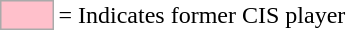<table>
<tr>
<td style="background-color:pink; border:1px solid #aaaaaa; width:2em;"></td>
<td>= Indicates former CIS player</td>
</tr>
</table>
